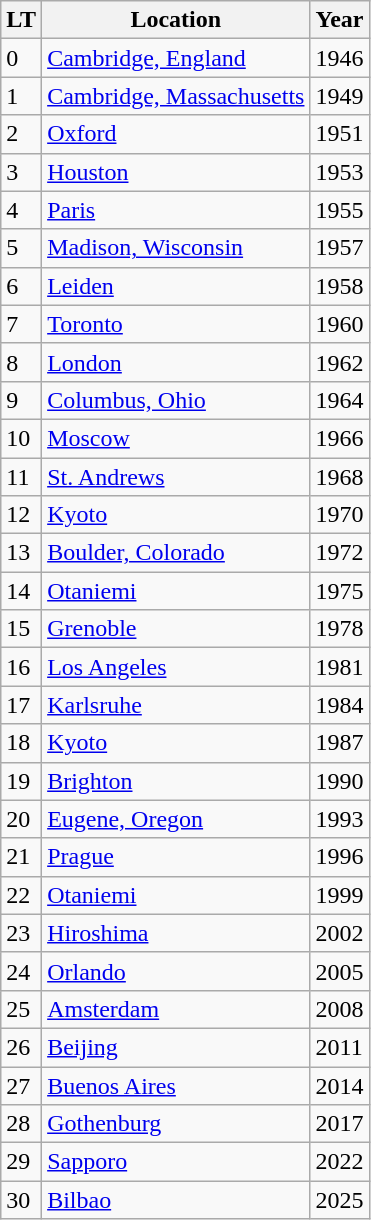<table class="wikitable">
<tr>
<th>LT</th>
<th>Location</th>
<th>Year</th>
</tr>
<tr>
<td>0</td>
<td><a href='#'>Cambridge, England</a></td>
<td>1946</td>
</tr>
<tr>
<td>1</td>
<td><a href='#'>Cambridge, Massachusetts</a></td>
<td>1949</td>
</tr>
<tr>
<td>2</td>
<td><a href='#'>Oxford</a></td>
<td>1951</td>
</tr>
<tr>
<td>3</td>
<td><a href='#'>Houston</a></td>
<td>1953</td>
</tr>
<tr>
<td>4</td>
<td><a href='#'>Paris</a></td>
<td>1955</td>
</tr>
<tr>
<td>5</td>
<td><a href='#'>Madison, Wisconsin</a></td>
<td>1957</td>
</tr>
<tr>
<td>6</td>
<td><a href='#'>Leiden</a></td>
<td>1958</td>
</tr>
<tr>
<td>7</td>
<td><a href='#'>Toronto</a></td>
<td>1960</td>
</tr>
<tr>
<td>8</td>
<td><a href='#'>London</a></td>
<td>1962</td>
</tr>
<tr>
<td>9</td>
<td><a href='#'>Columbus, Ohio</a></td>
<td>1964</td>
</tr>
<tr>
<td>10</td>
<td><a href='#'>Moscow</a></td>
<td>1966</td>
</tr>
<tr>
<td>11</td>
<td><a href='#'>St. Andrews</a></td>
<td>1968</td>
</tr>
<tr>
<td>12</td>
<td><a href='#'>Kyoto</a></td>
<td>1970</td>
</tr>
<tr>
<td>13</td>
<td><a href='#'>Boulder, Colorado</a></td>
<td>1972</td>
</tr>
<tr>
<td>14</td>
<td><a href='#'>Otaniemi</a></td>
<td>1975</td>
</tr>
<tr>
<td>15</td>
<td><a href='#'>Grenoble</a></td>
<td>1978</td>
</tr>
<tr>
<td>16</td>
<td><a href='#'>Los Angeles</a></td>
<td>1981</td>
</tr>
<tr>
<td>17</td>
<td><a href='#'>Karlsruhe</a></td>
<td>1984</td>
</tr>
<tr>
<td>18</td>
<td><a href='#'>Kyoto</a></td>
<td>1987</td>
</tr>
<tr>
<td>19</td>
<td><a href='#'>Brighton</a></td>
<td>1990</td>
</tr>
<tr>
<td>20</td>
<td><a href='#'>Eugene, Oregon</a></td>
<td>1993</td>
</tr>
<tr>
<td>21</td>
<td><a href='#'>Prague</a></td>
<td>1996</td>
</tr>
<tr>
<td>22</td>
<td><a href='#'>Otaniemi</a></td>
<td>1999</td>
</tr>
<tr>
<td>23</td>
<td><a href='#'>Hiroshima</a></td>
<td>2002</td>
</tr>
<tr>
<td>24</td>
<td><a href='#'>Orlando</a></td>
<td>2005</td>
</tr>
<tr>
<td>25</td>
<td><a href='#'>Amsterdam</a></td>
<td>2008</td>
</tr>
<tr>
<td>26</td>
<td><a href='#'>Beijing</a></td>
<td>2011</td>
</tr>
<tr>
<td>27</td>
<td><a href='#'>Buenos Aires</a></td>
<td>2014</td>
</tr>
<tr>
<td>28</td>
<td><a href='#'>Gothenburg</a></td>
<td>2017</td>
</tr>
<tr>
<td>29</td>
<td><a href='#'>Sapporo</a></td>
<td>2022</td>
</tr>
<tr>
<td>30</td>
<td><a href='#'>Bilbao</a></td>
<td>2025</td>
</tr>
</table>
